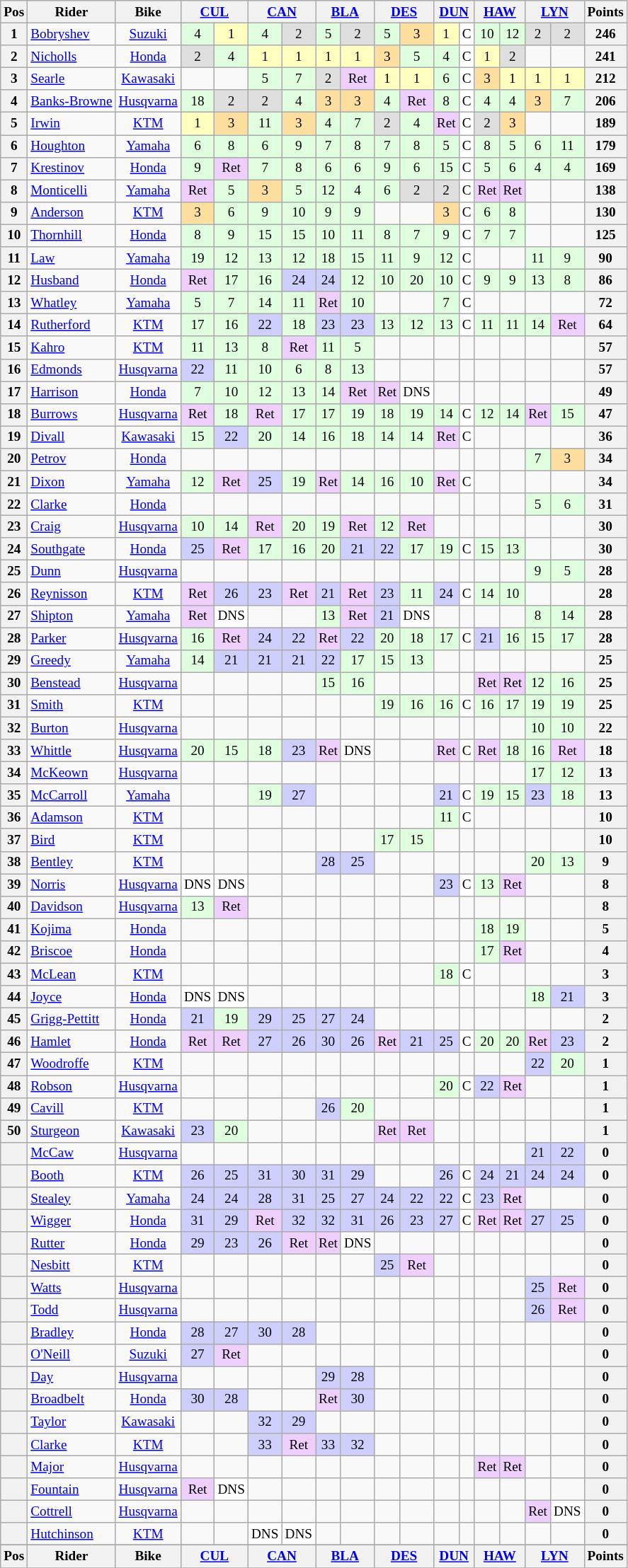<table class="wikitable" style="font-size: 80%; text-align:center">
<tr valign="top">
<th valign="middle">Pos</th>
<th valign="middle">Rider</th>
<th valign="middle">Bike</th>
<th colspan=2><a href='#'>CUL</a><br></th>
<th colspan=2><a href='#'>CAN</a><br></th>
<th colspan=2><a href='#'>BLA</a><br></th>
<th colspan=2><a href='#'>DES</a><br></th>
<th colspan=2><a href='#'>DUN</a><br></th>
<th colspan=2><a href='#'>HAW</a><br></th>
<th colspan=2><a href='#'>LYN</a><br></th>
<th valign="middle">Points</th>
</tr>
<tr>
<th>1</th>
<td align=left> <a href='#'>Bobryshev</a></td>
<td><a href='#'>Suzuki</a></td>
<td style="background:#dfffdf;">4</td>
<td style="background:#ffffbf;">1</td>
<td style="background:#dfffdf;">4</td>
<td style="background:#dfdfdf;">2</td>
<td style="background:#dfffdf;">5</td>
<td style="background:#dfdfdf;">2</td>
<td style="background:#dfffdf;">5</td>
<td style="background:#ffdf9f;">3</td>
<td style="background:#ffffbf;">1</td>
<td style="background:#ffffff;">C</td>
<td style="background:#dfffdf;">10</td>
<td style="background:#dfffdf;">12</td>
<td style="background:#dfdfdf;">2</td>
<td style="background:#dfdfdf;">2</td>
<th>246</th>
</tr>
<tr>
<th>2</th>
<td align=left> <a href='#'>Nicholls</a></td>
<td><a href='#'>Honda</a></td>
<td style="background:#dfdfdf;">2</td>
<td style="background:#dfffdf;">4</td>
<td style="background:#ffffbf;">1</td>
<td style="background:#ffffbf;">1</td>
<td style="background:#ffffbf;">1</td>
<td style="background:#ffffbf;">1</td>
<td style="background:#ffdf9f;">3</td>
<td style="background:#dfffdf;">5</td>
<td style="background:#dfffdf;">4</td>
<td style="background:#ffffff;">C</td>
<td style="background:#ffffbf;">1</td>
<td style="background:#dfdfdf;">2</td>
<td></td>
<td></td>
<th>241</th>
</tr>
<tr>
<th>3</th>
<td align=left> <a href='#'>Searle</a></td>
<td><a href='#'>Kawasaki</a></td>
<td></td>
<td></td>
<td style="background:#dfffdf;">5</td>
<td style="background:#dfffdf;">7</td>
<td style="background:#dfdfdf;">2</td>
<td style="background:#efcfff;">Ret</td>
<td style="background:#ffffbf;">1</td>
<td style="background:#ffffbf;">1</td>
<td style="background:#dfffdf;">6</td>
<td style="background:#ffffff;">C</td>
<td style="background:#ffdf9f;">3</td>
<td style="background:#ffffbf;">1</td>
<td style="background:#ffffbf;">1</td>
<td style="background:#ffffbf;">1</td>
<th>212</th>
</tr>
<tr>
<th>4</th>
<td align=left> <a href='#'>Banks-Browne</a></td>
<td><a href='#'>Husqvarna</a></td>
<td style="background:#dfffdf;">18</td>
<td style="background:#dfdfdf;">2</td>
<td style="background:#dfdfdf;">2</td>
<td style="background:#dfffdf;">4</td>
<td style="background:#ffdf9f;">3</td>
<td style="background:#ffdf9f;">3</td>
<td style="background:#dfffdf;">4</td>
<td style="background:#efcfff;">Ret</td>
<td style="background:#dfffdf;">8</td>
<td style="background:#ffffff;">C</td>
<td style="background:#dfffdf;">4</td>
<td style="background:#dfffdf;">4</td>
<td style="background:#ffdf9f;">3</td>
<td style="background:#dfffdf;">7</td>
<th>206</th>
</tr>
<tr>
<th>5</th>
<td align=left> <a href='#'>Irwin</a></td>
<td><a href='#'>KTM</a></td>
<td style="background:#ffffbf;">1</td>
<td style="background:#ffdf9f;">3</td>
<td style="background:#dfffdf;">11</td>
<td style="background:#ffdf9f;">3</td>
<td style="background:#dfffdf;">4</td>
<td style="background:#dfffdf;">7</td>
<td style="background:#dfdfdf;">2</td>
<td style="background:#dfffdf;">4</td>
<td style="background:#efcfff;">Ret</td>
<td style="background:#ffffff;">C</td>
<td style="background:#dfdfdf;">2</td>
<td style="background:#ffdf9f;">3</td>
<td></td>
<td></td>
<th>189</th>
</tr>
<tr>
<th>6</th>
<td align=left> <a href='#'>Houghton</a></td>
<td><a href='#'>Yamaha</a></td>
<td style="background:#dfffdf;">6</td>
<td style="background:#dfffdf;">8</td>
<td style="background:#dfffdf;">6</td>
<td style="background:#dfffdf;">9</td>
<td style="background:#dfffdf;">7</td>
<td style="background:#dfffdf;">8</td>
<td style="background:#dfffdf;">7</td>
<td style="background:#dfffdf;">8</td>
<td style="background:#dfffdf;">5</td>
<td style="background:#ffffff;">C</td>
<td style="background:#dfffdf;">8</td>
<td style="background:#dfffdf;">5</td>
<td style="background:#dfffdf;">6</td>
<td style="background:#dfffdf;">11</td>
<th>179</th>
</tr>
<tr>
<th>7</th>
<td align=left> <a href='#'>Krestinov</a></td>
<td><a href='#'>Honda</a></td>
<td style="background:#dfffdf;">9</td>
<td style="background:#efcfff;">Ret</td>
<td style="background:#dfffdf;">7</td>
<td style="background:#dfffdf;">8</td>
<td style="background:#dfffdf;">6</td>
<td style="background:#dfffdf;">6</td>
<td style="background:#dfffdf;">9</td>
<td style="background:#dfffdf;">6</td>
<td style="background:#dfffdf;">15</td>
<td style="background:#ffffff;">C</td>
<td style="background:#dfffdf;">5</td>
<td style="background:#dfffdf;">6</td>
<td style="background:#dfffdf;">4</td>
<td style="background:#dfffdf;">4</td>
<th>169</th>
</tr>
<tr>
<th>8</th>
<td align=left> <a href='#'>Monticelli</a></td>
<td><a href='#'>Yamaha</a></td>
<td style="background:#efcfff;">Ret</td>
<td style="background:#dfffdf;">5</td>
<td style="background:#ffdf9f;">3</td>
<td style="background:#dfffdf;">5</td>
<td style="background:#dfffdf;">12</td>
<td style="background:#dfffdf;">4</td>
<td style="background:#dfffdf;">6</td>
<td style="background:#dfdfdf;">2</td>
<td style="background:#dfdfdf;">2</td>
<td style="background:#ffffff;">C</td>
<td style="background:#efcfff;">Ret</td>
<td style="background:#efcfff;">Ret</td>
<td></td>
<td></td>
<th>138</th>
</tr>
<tr>
<th>9</th>
<td align=left> <a href='#'>Anderson</a></td>
<td><a href='#'>KTM</a></td>
<td style="background:#ffdf9f;">3</td>
<td style="background:#dfffdf;">6</td>
<td style="background:#dfffdf;">9</td>
<td style="background:#dfffdf;">10</td>
<td style="background:#dfffdf;">9</td>
<td style="background:#dfffdf;">9</td>
<td></td>
<td></td>
<td style="background:#ffdf9f;">3</td>
<td style="background:#ffffff;">C</td>
<td style="background:#dfffdf;">6</td>
<td style="background:#dfffdf;">8</td>
<td></td>
<td></td>
<th>130</th>
</tr>
<tr>
<th>10</th>
<td align=left> <a href='#'>Thornhill</a></td>
<td><a href='#'>Honda</a></td>
<td style="background:#dfffdf;">8</td>
<td style="background:#dfffdf;">9</td>
<td style="background:#dfffdf;">15</td>
<td style="background:#dfffdf;">15</td>
<td style="background:#dfffdf;">10</td>
<td style="background:#dfffdf;">11</td>
<td style="background:#dfffdf;">8</td>
<td style="background:#dfffdf;">7</td>
<td style="background:#dfffdf;">9</td>
<td style="background:#ffffff;">C</td>
<td style="background:#dfffdf;">7</td>
<td style="background:#dfffdf;">7</td>
<td></td>
<td></td>
<th>125</th>
</tr>
<tr>
<th>11</th>
<td align=left> <a href='#'>Law</a></td>
<td><a href='#'>Yamaha</a></td>
<td style="background:#dfffdf;">19</td>
<td style="background:#dfffdf;">12</td>
<td style="background:#dfffdf;">13</td>
<td style="background:#dfffdf;">12</td>
<td style="background:#dfffdf;">18</td>
<td style="background:#dfffdf;">15</td>
<td style="background:#dfffdf;">11</td>
<td style="background:#dfffdf;">9</td>
<td style="background:#dfffdf;">12</td>
<td style="background:#ffffff;">C</td>
<td></td>
<td></td>
<td style="background:#dfffdf;">11</td>
<td style="background:#dfffdf;">9</td>
<th>90</th>
</tr>
<tr>
<th>12</th>
<td align=left> <a href='#'>Husband</a></td>
<td><a href='#'>Honda</a></td>
<td style="background:#efcfff;">Ret</td>
<td style="background:#dfffdf;">17</td>
<td style="background:#dfffdf;">16</td>
<td style="background:#cfcfff;">24</td>
<td style="background:#cfcfff;">24</td>
<td style="background:#dfffdf;">12</td>
<td style="background:#dfffdf;">10</td>
<td style="background:#dfffdf;">20</td>
<td style="background:#dfffdf;">10</td>
<td style="background:#ffffff;">C</td>
<td style="background:#dfffdf;">9</td>
<td style="background:#dfffdf;">9</td>
<td style="background:#dfffdf;">13</td>
<td style="background:#dfffdf;">8</td>
<th>86</th>
</tr>
<tr>
<th>13</th>
<td align=left> <a href='#'>Whatley</a></td>
<td><a href='#'>Yamaha</a></td>
<td style="background:#dfffdf;">5</td>
<td style="background:#dfffdf;">7</td>
<td style="background:#dfffdf;">14</td>
<td style="background:#dfffdf;">11</td>
<td style="background:#efcfff;">Ret</td>
<td style="background:#dfffdf;">10</td>
<td></td>
<td></td>
<td style="background:#dfffdf;">7</td>
<td style="background:#ffffff;">C</td>
<td></td>
<td></td>
<td></td>
<td></td>
<th>72</th>
</tr>
<tr>
<th>14</th>
<td align=left> <a href='#'>Rutherford</a></td>
<td><a href='#'>KTM</a></td>
<td style="background:#dfffdf;">17</td>
<td style="background:#dfffdf;">16</td>
<td style="background:#cfcfff;">22</td>
<td style="background:#dfffdf;">18</td>
<td style="background:#cfcfff;">23</td>
<td style="background:#cfcfff;">23</td>
<td style="background:#dfffdf;">13</td>
<td style="background:#dfffdf;">12</td>
<td style="background:#dfffdf;">13</td>
<td style="background:#ffffff;">C</td>
<td style="background:#dfffdf;">11</td>
<td style="background:#dfffdf;">11</td>
<td style="background:#dfffdf;">14</td>
<td style="background:#efcfff;">Ret</td>
<th>64</th>
</tr>
<tr>
<th>15</th>
<td align=left> <a href='#'>Kahro</a></td>
<td><a href='#'>KTM</a></td>
<td style="background:#dfffdf;">11</td>
<td style="background:#dfffdf;">13</td>
<td style="background:#dfffdf;">8</td>
<td style="background:#efcfff;">Ret</td>
<td style="background:#dfffdf;">11</td>
<td style="background:#dfffdf;">5</td>
<td></td>
<td></td>
<td></td>
<td></td>
<td></td>
<td></td>
<td></td>
<td></td>
<th>57</th>
</tr>
<tr>
<th>16</th>
<td align=left> <a href='#'>Edmonds</a></td>
<td><a href='#'>Husqvarna</a></td>
<td style="background:#cfcfff;">22</td>
<td style="background:#dfffdf;">11</td>
<td style="background:#dfffdf;">10</td>
<td style="background:#dfffdf;">6</td>
<td style="background:#dfffdf;">8</td>
<td style="background:#dfffdf;">13</td>
<td></td>
<td></td>
<td></td>
<td></td>
<td></td>
<td></td>
<td></td>
<td></td>
<th>57</th>
</tr>
<tr>
<th>17</th>
<td align=left> <a href='#'>Harrison</a></td>
<td><a href='#'>Honda</a></td>
<td style="background:#dfffdf;">7</td>
<td style="background:#dfffdf;">10</td>
<td style="background:#dfffdf;">12</td>
<td style="background:#dfffdf;">13</td>
<td style="background:#dfffdf;">14</td>
<td style="background:#efcfff;">Ret</td>
<td style="background:#efcfff;">Ret</td>
<td style="background:#ffffff;">DNS</td>
<td></td>
<td></td>
<td></td>
<td></td>
<td></td>
<td></td>
<th>49</th>
</tr>
<tr>
<th>18</th>
<td align=left> <a href='#'>Burrows</a></td>
<td><a href='#'>Husqvarna</a></td>
<td style="background:#efcfff;">Ret</td>
<td style="background:#dfffdf;">18</td>
<td style="background:#efcfff;">Ret</td>
<td style="background:#dfffdf;">17</td>
<td style="background:#dfffdf;">17</td>
<td style="background:#dfffdf;">19</td>
<td style="background:#dfffdf;">18</td>
<td style="background:#dfffdf;">19</td>
<td style="background:#dfffdf;">14</td>
<td style="background:#ffffff;">C</td>
<td style="background:#dfffdf;">12</td>
<td style="background:#dfffdf;">14</td>
<td style="background:#efcfff;">Ret</td>
<td style="background:#dfffdf;">15</td>
<th>47</th>
</tr>
<tr>
<th>19</th>
<td align=left> <a href='#'>Divall</a></td>
<td><a href='#'>Kawasaki</a></td>
<td style="background:#dfffdf;">15</td>
<td style="background:#cfcfff;">22</td>
<td style="background:#dfffdf;">20</td>
<td style="background:#dfffdf;">14</td>
<td style="background:#dfffdf;">16</td>
<td style="background:#dfffdf;">18</td>
<td style="background:#dfffdf;">14</td>
<td style="background:#dfffdf;">14</td>
<td style="background:#efcfff;">Ret</td>
<td style="background:#ffffff;">C</td>
<td></td>
<td></td>
<td></td>
<td></td>
<th>36</th>
</tr>
<tr>
<th>20</th>
<td align=left> <a href='#'>Petrov</a></td>
<td><a href='#'>Honda</a></td>
<td></td>
<td></td>
<td></td>
<td></td>
<td></td>
<td></td>
<td></td>
<td></td>
<td></td>
<td></td>
<td></td>
<td></td>
<td style="background:#dfffdf;">7</td>
<td style="background:#ffdf9f;">3</td>
<th>34</th>
</tr>
<tr>
<th>21</th>
<td align=left> <a href='#'>Dixon</a></td>
<td><a href='#'>Yamaha</a></td>
<td style="background:#dfffdf;">12</td>
<td style="background:#efcfff;">Ret</td>
<td style="background:#cfcfff;">25</td>
<td style="background:#dfffdf;">19</td>
<td style="background:#efcfff;">Ret</td>
<td style="background:#dfffdf;">14</td>
<td style="background:#dfffdf;">16</td>
<td style="background:#dfffdf;">10</td>
<td style="background:#efcfff;">Ret</td>
<td style="background:#ffffff;">C</td>
<td></td>
<td></td>
<td></td>
<td></td>
<th>34</th>
</tr>
<tr>
<th>22</th>
<td align=left> <a href='#'>Clarke</a></td>
<td><a href='#'>Honda</a></td>
<td></td>
<td></td>
<td></td>
<td></td>
<td></td>
<td></td>
<td></td>
<td></td>
<td></td>
<td></td>
<td></td>
<td></td>
<td style="background:#dfffdf;">5</td>
<td style="background:#dfffdf;">6</td>
<th>31</th>
</tr>
<tr>
<th>23</th>
<td align=left> <a href='#'>Craig</a></td>
<td><a href='#'>Husqvarna</a></td>
<td style="background:#dfffdf;">10</td>
<td style="background:#dfffdf;">14</td>
<td style="background:#efcfff;">Ret</td>
<td style="background:#dfffdf;">20</td>
<td style="background:#dfffdf;">19</td>
<td style="background:#efcfff;">Ret</td>
<td style="background:#dfffdf;">12</td>
<td style="background:#efcfff;">Ret</td>
<td></td>
<td></td>
<td></td>
<td></td>
<td></td>
<td></td>
<th>30</th>
</tr>
<tr>
<th>24</th>
<td align=left> <a href='#'>Southgate</a></td>
<td><a href='#'>Honda</a></td>
<td style="background:#cfcfff;">25</td>
<td style="background:#efcfff;">Ret</td>
<td style="background:#dfffdf;">17</td>
<td style="background:#dfffdf;">16</td>
<td style="background:#dfffdf;">20</td>
<td style="background:#cfcfff;">21</td>
<td style="background:#cfcfff;">22</td>
<td style="background:#dfffdf;">17</td>
<td style="background:#dfffdf;">19</td>
<td style="background:#ffffff;">C</td>
<td style="background:#dfffdf;">15</td>
<td style="background:#dfffdf;">13</td>
<td></td>
<td></td>
<th>30</th>
</tr>
<tr>
<th>25</th>
<td align=left> <a href='#'>Dunn</a></td>
<td><a href='#'>Husqvarna</a></td>
<td></td>
<td></td>
<td></td>
<td></td>
<td></td>
<td></td>
<td></td>
<td></td>
<td></td>
<td></td>
<td></td>
<td></td>
<td style="background:#dfffdf;">9</td>
<td style="background:#dfffdf;">5</td>
<th>28</th>
</tr>
<tr>
<th>26</th>
<td align=left> <a href='#'>Reynisson</a></td>
<td><a href='#'>KTM</a></td>
<td style="background:#efcfff;">Ret</td>
<td style="background:#cfcfff;">26</td>
<td style="background:#cfcfff;">23</td>
<td style="background:#efcfff;">Ret</td>
<td style="background:#cfcfff;">21</td>
<td style="background:#efcfff;">Ret</td>
<td style="background:#cfcfff;">23</td>
<td style="background:#dfffdf;">11</td>
<td style="background:#cfcfff;">24</td>
<td style="background:#ffffff;">C</td>
<td style="background:#dfffdf;">14</td>
<td style="background:#dfffdf;">10</td>
<td></td>
<td></td>
<th>28</th>
</tr>
<tr>
<th>27</th>
<td align=left> <a href='#'>Shipton</a></td>
<td><a href='#'>Yamaha</a></td>
<td style="background:#efcfff;">Ret</td>
<td style="background:#ffffff;">DNS</td>
<td></td>
<td></td>
<td style="background:#dfffdf;">13</td>
<td style="background:#efcfff;">Ret</td>
<td style="background:#cfcfff;">21</td>
<td style="background:#ffffff;">DNS</td>
<td></td>
<td></td>
<td></td>
<td></td>
<td style="background:#dfffdf;">8</td>
<td style="background:#dfffdf;">14</td>
<th>28</th>
</tr>
<tr>
<th>28</th>
<td align=left> <a href='#'>Parker</a></td>
<td><a href='#'>Husqvarna</a></td>
<td style="background:#dfffdf;">16</td>
<td style="background:#efcfff;">Ret</td>
<td style="background:#cfcfff;">24</td>
<td style="background:#cfcfff;">22</td>
<td style="background:#efcfff;">Ret</td>
<td style="background:#cfcfff;">22</td>
<td style="background:#dfffdf;">20</td>
<td style="background:#dfffdf;">18</td>
<td style="background:#dfffdf;">17</td>
<td style="background:#ffffff;">C</td>
<td style="background:#cfcfff;">21</td>
<td style="background:#dfffdf;">16</td>
<td style="background:#dfffdf;">15</td>
<td style="background:#dfffdf;">17</td>
<th>28</th>
</tr>
<tr>
<th>29</th>
<td align=left> <a href='#'>Greedy</a></td>
<td><a href='#'>Yamaha</a></td>
<td style="background:#dfffdf;">14</td>
<td style="background:#cfcfff;">21</td>
<td style="background:#cfcfff;">21</td>
<td style="background:#cfcfff;">21</td>
<td style="background:#cfcfff;">22</td>
<td style="background:#dfffdf;">17</td>
<td style="background:#dfffdf;">15</td>
<td style="background:#dfffdf;">13</td>
<td></td>
<td></td>
<td></td>
<td></td>
<td></td>
<td></td>
<th>25</th>
</tr>
<tr>
<th>30</th>
<td align=left> <a href='#'>Benstead</a></td>
<td><a href='#'>Husqvarna</a></td>
<td></td>
<td></td>
<td></td>
<td></td>
<td style="background:#dfffdf;">15</td>
<td style="background:#dfffdf;">16</td>
<td></td>
<td></td>
<td></td>
<td></td>
<td style="background:#efcfff;">Ret</td>
<td style="background:#efcfff;">Ret</td>
<td style="background:#dfffdf;">12</td>
<td style="background:#dfffdf;">16</td>
<th>25</th>
</tr>
<tr>
<th>31</th>
<td align=left> <a href='#'>Smith</a></td>
<td><a href='#'>KTM</a></td>
<td></td>
<td></td>
<td></td>
<td></td>
<td></td>
<td></td>
<td style="background:#dfffdf;">19</td>
<td style="background:#dfffdf;">16</td>
<td style="background:#dfffdf;">16</td>
<td style="background:#ffffff;">C</td>
<td style="background:#dfffdf;">16</td>
<td style="background:#dfffdf;">17</td>
<td style="background:#dfffdf;">19</td>
<td style="background:#dfffdf;">19</td>
<th>25</th>
</tr>
<tr>
<th>32</th>
<td align=left> <a href='#'>Burton</a></td>
<td><a href='#'>Husqvarna</a></td>
<td></td>
<td></td>
<td></td>
<td></td>
<td></td>
<td></td>
<td></td>
<td></td>
<td></td>
<td></td>
<td></td>
<td></td>
<td style="background:#dfffdf;">10</td>
<td style="background:#dfffdf;">10</td>
<th>22</th>
</tr>
<tr>
<th>33</th>
<td align=left> <a href='#'>Whittle</a></td>
<td><a href='#'>Husqvarna</a></td>
<td style="background:#dfffdf;">20</td>
<td style="background:#dfffdf;">15</td>
<td style="background:#dfffdf;">18</td>
<td style="background:#cfcfff;">23</td>
<td style="background:#efcfff;">Ret</td>
<td style="background:#ffffff;">DNS</td>
<td></td>
<td></td>
<td style="background:#efcfff;">Ret</td>
<td style="background:#ffffff;">C</td>
<td style="background:#efcfff;">Ret</td>
<td style="background:#dfffdf;">18</td>
<td style="background:#dfffdf;">16</td>
<td style="background:#efcfff;">Ret</td>
<th>18</th>
</tr>
<tr>
<th>34</th>
<td align=left> <a href='#'>McKeown</a></td>
<td><a href='#'>Husqvarna</a></td>
<td></td>
<td></td>
<td></td>
<td></td>
<td></td>
<td></td>
<td></td>
<td></td>
<td></td>
<td></td>
<td></td>
<td></td>
<td style="background:#dfffdf;">17</td>
<td style="background:#dfffdf;">12</td>
<th>13</th>
</tr>
<tr>
<th>35</th>
<td align=left> <a href='#'>McCarroll</a></td>
<td><a href='#'>Yamaha</a></td>
<td></td>
<td></td>
<td style="background:#dfffdf;">19</td>
<td style="background:#cfcfff;">27</td>
<td></td>
<td></td>
<td></td>
<td></td>
<td style="background:#cfcfff;">21</td>
<td style="background:#ffffff;">C</td>
<td style="background:#dfffdf;">19</td>
<td style="background:#dfffdf;">15</td>
<td style="background:#cfcfff;">23</td>
<td style="background:#dfffdf;">18</td>
<th>13</th>
</tr>
<tr>
<th>36</th>
<td align=left> <a href='#'>Adamson</a></td>
<td><a href='#'>KTM</a></td>
<td></td>
<td></td>
<td></td>
<td></td>
<td></td>
<td></td>
<td></td>
<td></td>
<td style="background:#dfffdf;">11</td>
<td style="background:#ffffff;">C</td>
<td></td>
<td></td>
<td></td>
<td></td>
<th>10</th>
</tr>
<tr>
<th>37</th>
<td align=left> <a href='#'>Bird</a></td>
<td><a href='#'>KTM</a></td>
<td></td>
<td></td>
<td></td>
<td></td>
<td></td>
<td></td>
<td style="background:#dfffdf;">17</td>
<td style="background:#dfffdf;">15</td>
<td></td>
<td></td>
<td></td>
<td></td>
<td></td>
<td></td>
<th>10</th>
</tr>
<tr>
<th>38</th>
<td align=left> <a href='#'>Bentley</a></td>
<td><a href='#'>KTM</a></td>
<td></td>
<td></td>
<td></td>
<td></td>
<td style="background:#cfcfff;">28</td>
<td style="background:#cfcfff;">25</td>
<td></td>
<td></td>
<td></td>
<td></td>
<td></td>
<td></td>
<td style="background:#dfffdf;">20</td>
<td style="background:#dfffdf;">13</td>
<th>9</th>
</tr>
<tr>
<th>39</th>
<td align=left> <a href='#'>Norris</a></td>
<td><a href='#'>Husqvarna</a></td>
<td style="background:#ffffff;">DNS</td>
<td style="background:#ffffff;">DNS</td>
<td></td>
<td></td>
<td></td>
<td></td>
<td></td>
<td></td>
<td style="background:#cfcfff;">23</td>
<td style="background:#ffffff;">C</td>
<td style="background:#dfffdf;">13</td>
<td style="background:#efcfff;">Ret</td>
<td></td>
<td></td>
<th>8</th>
</tr>
<tr>
<th>40</th>
<td align=left> <a href='#'>Davidson</a></td>
<td><a href='#'>Husqvarna</a></td>
<td style="background:#dfffdf;">13</td>
<td style="background:#efcfff;">Ret</td>
<td></td>
<td></td>
<td></td>
<td></td>
<td></td>
<td></td>
<td></td>
<td></td>
<td></td>
<td></td>
<td></td>
<td></td>
<th>8</th>
</tr>
<tr>
<th>41</th>
<td align=left> <a href='#'>Kojima</a></td>
<td><a href='#'>Honda</a></td>
<td></td>
<td></td>
<td></td>
<td></td>
<td></td>
<td></td>
<td></td>
<td></td>
<td></td>
<td></td>
<td style="background:#dfffdf;">18</td>
<td style="background:#dfffdf;">19</td>
<td></td>
<td></td>
<th>5</th>
</tr>
<tr>
<th>42</th>
<td align=left> <a href='#'>Briscoe</a></td>
<td><a href='#'>Honda</a></td>
<td></td>
<td></td>
<td></td>
<td></td>
<td></td>
<td></td>
<td></td>
<td></td>
<td></td>
<td></td>
<td style="background:#dfffdf;">17</td>
<td style="background:#efcfff;">Ret</td>
<td></td>
<td></td>
<th>4</th>
</tr>
<tr>
<th>43</th>
<td align=left> <a href='#'>McLean</a></td>
<td><a href='#'>KTM</a></td>
<td></td>
<td></td>
<td></td>
<td></td>
<td></td>
<td></td>
<td></td>
<td></td>
<td style="background:#dfffdf;">18</td>
<td style="background:#ffffff;">C</td>
<td></td>
<td></td>
<td></td>
<td></td>
<th>3</th>
</tr>
<tr>
<th>44</th>
<td align=left> <a href='#'>Joyce</a></td>
<td><a href='#'>Honda</a></td>
<td style="background:#ffffff;">DNS</td>
<td style="background:#ffffff;">DNS</td>
<td></td>
<td></td>
<td></td>
<td></td>
<td></td>
<td></td>
<td></td>
<td></td>
<td></td>
<td></td>
<td style="background:#dfffdf;">18</td>
<td style="background:#cfcfff;">21</td>
<th>3</th>
</tr>
<tr>
<th>45</th>
<td align=left> <a href='#'>Grigg-Pettitt</a></td>
<td><a href='#'>Honda</a></td>
<td style="background:#cfcfff;">21</td>
<td style="background:#dfffdf;">19</td>
<td style="background:#cfcfff;">29</td>
<td style="background:#cfcfff;">25</td>
<td style="background:#cfcfff;">27</td>
<td style="background:#cfcfff;">24</td>
<td></td>
<td></td>
<td></td>
<td></td>
<td></td>
<td></td>
<td></td>
<td></td>
<th>2</th>
</tr>
<tr>
<th>46</th>
<td align=left> <a href='#'>Hamlet</a></td>
<td><a href='#'>Honda</a></td>
<td style="background:#efcfff;">Ret</td>
<td style="background:#efcfff;">Ret</td>
<td style="background:#cfcfff;">27</td>
<td style="background:#cfcfff;">26</td>
<td style="background:#cfcfff;">30</td>
<td style="background:#cfcfff;">26</td>
<td style="background:#efcfff;">Ret</td>
<td style="background:#cfcfff;">21</td>
<td style="background:#cfcfff;">25</td>
<td style="background:#ffffff;">C</td>
<td style="background:#dfffdf;">20</td>
<td style="background:#dfffdf;">20</td>
<td style="background:#efcfff;">Ret</td>
<td style="background:#cfcfff;">23</td>
<th>2</th>
</tr>
<tr>
<th>47</th>
<td align=left> <a href='#'>Woodroffe</a></td>
<td><a href='#'>KTM</a></td>
<td></td>
<td></td>
<td></td>
<td></td>
<td></td>
<td></td>
<td></td>
<td></td>
<td></td>
<td></td>
<td></td>
<td></td>
<td style="background:#cfcfff;">22</td>
<td style="background:#dfffdf;">20</td>
<th>1</th>
</tr>
<tr>
<th>48</th>
<td align=left> <a href='#'>Robson</a></td>
<td><a href='#'>Husqvarna</a></td>
<td></td>
<td></td>
<td></td>
<td></td>
<td></td>
<td></td>
<td></td>
<td></td>
<td style="background:#dfffdf;">20</td>
<td style="background:#ffffff;">C</td>
<td style="background:#cfcfff;">22</td>
<td style="background:#efcfff;">Ret</td>
<td></td>
<td></td>
<th>1</th>
</tr>
<tr>
<th>49</th>
<td align=left> <a href='#'>Cavill</a></td>
<td><a href='#'>KTM</a></td>
<td></td>
<td></td>
<td></td>
<td></td>
<td style="background:#cfcfff;">26</td>
<td style="background:#dfffdf;">20</td>
<td></td>
<td></td>
<td></td>
<td></td>
<td></td>
<td></td>
<td></td>
<td></td>
<th>1</th>
</tr>
<tr>
<th>50</th>
<td align=left> <a href='#'>Sturgeon</a></td>
<td><a href='#'>Kawasaki</a></td>
<td style="background:#cfcfff;">23</td>
<td style="background:#dfffdf;">20</td>
<td></td>
<td></td>
<td></td>
<td></td>
<td style="background:#efcfff;">Ret</td>
<td style="background:#efcfff;">Ret</td>
<td></td>
<td></td>
<td></td>
<td></td>
<td></td>
<td></td>
<th>1</th>
</tr>
<tr>
<th></th>
<td align=left> <a href='#'>McCaw</a></td>
<td><a href='#'>Husqvarna</a></td>
<td></td>
<td></td>
<td></td>
<td></td>
<td></td>
<td></td>
<td></td>
<td></td>
<td></td>
<td></td>
<td></td>
<td></td>
<td style="background:#cfcfff;">21</td>
<td style="background:#cfcfff;">22</td>
<th>0</th>
</tr>
<tr>
<th></th>
<td align=left> <a href='#'>Booth</a></td>
<td><a href='#'>KTM</a></td>
<td style="background:#cfcfff;">26</td>
<td style="background:#cfcfff;">25</td>
<td style="background:#cfcfff;">31</td>
<td style="background:#cfcfff;">30</td>
<td style="background:#cfcfff;">31</td>
<td style="background:#cfcfff;">29</td>
<td></td>
<td></td>
<td style="background:#cfcfff;">26</td>
<td style="background:#ffffff;">C</td>
<td style="background:#cfcfff;">24</td>
<td style="background:#cfcfff;">21</td>
<td style="background:#cfcfff;">24</td>
<td style="background:#cfcfff;">24</td>
<th>0</th>
</tr>
<tr>
<th></th>
<td align=left> <a href='#'>Stealey</a></td>
<td><a href='#'>Yamaha</a></td>
<td style="background:#cfcfff;">24</td>
<td style="background:#cfcfff;">24</td>
<td style="background:#cfcfff;">28</td>
<td style="background:#cfcfff;">31</td>
<td style="background:#cfcfff;">25</td>
<td style="background:#cfcfff;">27</td>
<td style="background:#cfcfff;">24</td>
<td style="background:#cfcfff;">22</td>
<td style="background:#cfcfff;">22</td>
<td style="background:#ffffff;">C</td>
<td style="background:#cfcfff;">23</td>
<td style="background:#efcfff;">Ret</td>
<td></td>
<td></td>
<th>0</th>
</tr>
<tr>
<th></th>
<td align=left> <a href='#'>Wigger</a></td>
<td><a href='#'>Honda</a></td>
<td style="background:#cfcfff;">31</td>
<td style="background:#cfcfff;">29</td>
<td style="background:#efcfff;">Ret</td>
<td style="background:#cfcfff;">32</td>
<td style="background:#cfcfff;">32</td>
<td style="background:#cfcfff;">31</td>
<td style="background:#cfcfff;">26</td>
<td style="background:#cfcfff;">23</td>
<td style="background:#cfcfff;">27</td>
<td style="background:#ffffff;">C</td>
<td style="background:#efcfff;">Ret</td>
<td style="background:#efcfff;">Ret</td>
<td style="background:#cfcfff;">27</td>
<td style="background:#cfcfff;">25</td>
<th>0</th>
</tr>
<tr>
<th></th>
<td align=left> <a href='#'>Rutter</a></td>
<td><a href='#'>Honda</a></td>
<td style="background:#cfcfff;">29</td>
<td style="background:#cfcfff;">23</td>
<td style="background:#cfcfff;">26</td>
<td style="background:#efcfff;">Ret</td>
<td style="background:#efcfff;">Ret</td>
<td style="background:#ffffff;">DNS</td>
<td></td>
<td></td>
<td></td>
<td></td>
<td></td>
<td></td>
<td></td>
<td></td>
<th>0</th>
</tr>
<tr>
<th></th>
<td align=left> <a href='#'>Nesbitt</a></td>
<td><a href='#'>KTM</a></td>
<td></td>
<td></td>
<td></td>
<td></td>
<td></td>
<td></td>
<td style="background:#cfcfff;">25</td>
<td style="background:#efcfff;">Ret</td>
<td></td>
<td></td>
<td></td>
<td></td>
<td></td>
<td></td>
<th>0</th>
</tr>
<tr>
<th></th>
<td align=left> <a href='#'>Watts</a></td>
<td><a href='#'>Husqvarna</a></td>
<td></td>
<td></td>
<td></td>
<td></td>
<td></td>
<td></td>
<td></td>
<td></td>
<td></td>
<td></td>
<td></td>
<td></td>
<td style="background:#cfcfff;">25</td>
<td style="background:#efcfff;">Ret</td>
<th>0</th>
</tr>
<tr>
<th></th>
<td align=left> <a href='#'>Todd</a></td>
<td><a href='#'>Husqvarna</a></td>
<td></td>
<td></td>
<td></td>
<td></td>
<td></td>
<td></td>
<td></td>
<td></td>
<td></td>
<td></td>
<td></td>
<td></td>
<td style="background:#cfcfff;">26</td>
<td style="background:#efcfff;">Ret</td>
<th>0</th>
</tr>
<tr>
<th></th>
<td align=left> <a href='#'>Bradley</a></td>
<td><a href='#'>Honda</a></td>
<td style="background:#cfcfff;">28</td>
<td style="background:#cfcfff;">27</td>
<td style="background:#cfcfff;">30</td>
<td style="background:#cfcfff;">28</td>
<td></td>
<td></td>
<td></td>
<td></td>
<td></td>
<td></td>
<td></td>
<td></td>
<td></td>
<td></td>
<th>0</th>
</tr>
<tr>
<th></th>
<td align=left> <a href='#'>O'Neill</a></td>
<td><a href='#'>Suzuki</a></td>
<td style="background:#cfcfff;">27</td>
<td style="background:#efcfff;">Ret</td>
<td></td>
<td></td>
<td></td>
<td></td>
<td></td>
<td></td>
<td></td>
<td></td>
<td></td>
<td></td>
<td></td>
<td></td>
<th>0</th>
</tr>
<tr>
<th></th>
<td align=left> <a href='#'>Day</a></td>
<td><a href='#'>Husqvarna</a></td>
<td></td>
<td></td>
<td></td>
<td></td>
<td style="background:#cfcfff;">29</td>
<td style="background:#cfcfff;">28</td>
<td></td>
<td></td>
<td></td>
<td></td>
<td></td>
<td></td>
<td></td>
<td></td>
<th>0</th>
</tr>
<tr>
<th></th>
<td align=left> <a href='#'>Broadbelt</a></td>
<td><a href='#'>Honda</a></td>
<td style="background:#cfcfff;">30</td>
<td style="background:#cfcfff;">28</td>
<td></td>
<td></td>
<td style="background:#efcfff;">Ret</td>
<td style="background:#cfcfff;">30</td>
<td></td>
<td></td>
<td></td>
<td></td>
<td></td>
<td></td>
<td></td>
<td></td>
<th>0</th>
</tr>
<tr>
<th></th>
<td align=left> <a href='#'>Taylor</a></td>
<td><a href='#'>Kawasaki</a></td>
<td></td>
<td></td>
<td style="background:#cfcfff;">32</td>
<td style="background:#cfcfff;">29</td>
<td></td>
<td></td>
<td></td>
<td></td>
<td></td>
<td></td>
<td></td>
<td></td>
<td></td>
<td></td>
<th>0</th>
</tr>
<tr>
<th></th>
<td align=left> <a href='#'>Clarke</a></td>
<td><a href='#'>KTM</a></td>
<td></td>
<td></td>
<td style="background:#cfcfff;">33</td>
<td style="background:#efcfff;">Ret</td>
<td style="background:#cfcfff;">33</td>
<td style="background:#cfcfff;">32</td>
<td></td>
<td></td>
<td></td>
<td></td>
<td></td>
<td></td>
<td></td>
<td></td>
<th>0</th>
</tr>
<tr>
<th></th>
<td align=left> <a href='#'>Major</a></td>
<td><a href='#'>Husqvarna</a></td>
<td></td>
<td></td>
<td></td>
<td></td>
<td></td>
<td></td>
<td></td>
<td></td>
<td></td>
<td></td>
<td style="background:#efcfff;">Ret</td>
<td style="background:#efcfff;">Ret</td>
<td></td>
<td></td>
<th>0</th>
</tr>
<tr>
<th></th>
<td align=left> <a href='#'>Fountain</a></td>
<td><a href='#'>Husqvarna</a></td>
<td style="background:#efcfff;">Ret</td>
<td style="background:#ffffff;">DNS</td>
<td></td>
<td></td>
<td></td>
<td></td>
<td></td>
<td></td>
<td></td>
<td></td>
<td></td>
<td></td>
<td></td>
<td></td>
<th>0</th>
</tr>
<tr>
<th></th>
<td align=left> <a href='#'>Cottrell</a></td>
<td><a href='#'>Husqvarna</a></td>
<td></td>
<td></td>
<td></td>
<td></td>
<td></td>
<td></td>
<td></td>
<td></td>
<td></td>
<td></td>
<td></td>
<td></td>
<td style="background:#efcfff;">Ret</td>
<td style="background:#ffffff;">DNS</td>
<th>0</th>
</tr>
<tr>
<th></th>
<td align=left> <a href='#'>Hutchinson</a></td>
<td><a href='#'>KTM</a></td>
<td></td>
<td></td>
<td style="background:#ffffff;">DNS</td>
<td style="background:#ffffff;">DNS</td>
<td></td>
<td></td>
<td></td>
<td></td>
<td></td>
<td></td>
<td></td>
<td></td>
<td></td>
<td></td>
<th>0</th>
</tr>
<tr>
</tr>
<tr valign="top">
<th valign="middle">Pos</th>
<th valign="middle">Rider</th>
<th valign="middle">Bike</th>
<th colspan=2><a href='#'>CUL</a><br></th>
<th colspan=2><a href='#'>CAN</a><br></th>
<th colspan=2><a href='#'>BLA</a><br></th>
<th colspan=2><a href='#'>DES</a><br></th>
<th colspan=2><a href='#'>DUN</a><br></th>
<th colspan=2><a href='#'>HAW</a><br></th>
<th colspan=2><a href='#'>LYN</a><br></th>
<th valign="middle">Points</th>
</tr>
<tr>
</tr>
</table>
